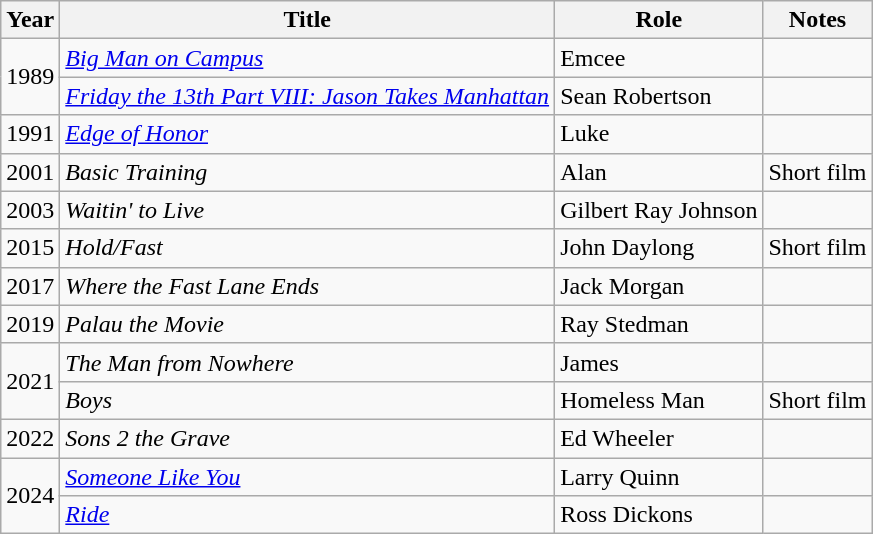<table class="wikitable">
<tr>
<th>Year</th>
<th>Title</th>
<th>Role</th>
<th>Notes</th>
</tr>
<tr>
<td rowspan="2">1989</td>
<td><em><a href='#'>Big Man on Campus</a></em></td>
<td>Emcee</td>
<td></td>
</tr>
<tr>
<td><em><a href='#'>Friday the 13th Part VIII: Jason Takes Manhattan</a></em></td>
<td>Sean Robertson</td>
<td></td>
</tr>
<tr>
<td>1991</td>
<td><em><a href='#'>Edge of Honor</a></em></td>
<td>Luke</td>
<td></td>
</tr>
<tr>
<td>2001</td>
<td><em>Basic Training</em></td>
<td>Alan</td>
<td>Short film</td>
</tr>
<tr>
<td>2003</td>
<td><em>Waitin' to Live</em></td>
<td>Gilbert Ray Johnson</td>
<td></td>
</tr>
<tr>
<td>2015</td>
<td><em>Hold/Fast</em></td>
<td>John Daylong</td>
<td>Short film</td>
</tr>
<tr>
<td>2017</td>
<td><em>Where the Fast Lane Ends</em></td>
<td>Jack Morgan</td>
<td></td>
</tr>
<tr>
<td>2019</td>
<td><em>Palau the Movie</em></td>
<td>Ray Stedman</td>
<td></td>
</tr>
<tr>
<td rowspan="2">2021</td>
<td><em>The Man from Nowhere</em></td>
<td>James</td>
<td></td>
</tr>
<tr>
<td><em>Boys</em></td>
<td>Homeless Man</td>
<td>Short film</td>
</tr>
<tr>
<td>2022</td>
<td><em>Sons 2 the Grave</em></td>
<td>Ed Wheeler</td>
<td></td>
</tr>
<tr>
<td rowspan="2">2024</td>
<td><em><a href='#'>Someone Like You</a></em></td>
<td>Larry Quinn</td>
<td></td>
</tr>
<tr>
<td><em><a href='#'>Ride</a></em></td>
<td>Ross Dickons</td>
<td></td>
</tr>
</table>
